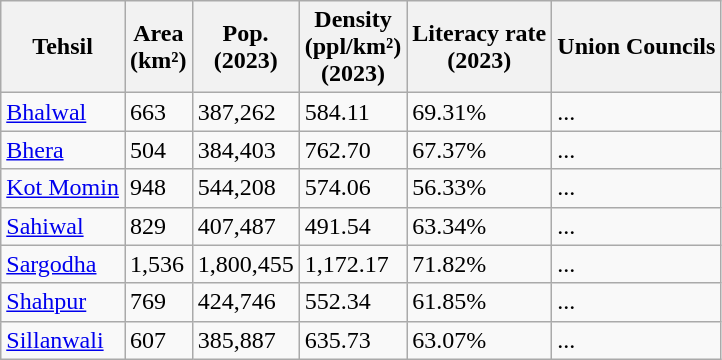<table class="wikitable sortable static-row-numbers static-row-header-hash">
<tr>
<th>Tehsil</th>
<th>Area<br>(km²)</th>
<th>Pop.<br>(2023)</th>
<th>Density<br>(ppl/km²)<br>(2023)</th>
<th>Literacy rate<br>(2023)</th>
<th>Union Councils</th>
</tr>
<tr>
<td><a href='#'>Bhalwal</a></td>
<td>663</td>
<td>387,262</td>
<td>584.11</td>
<td>69.31%</td>
<td>...</td>
</tr>
<tr>
<td><a href='#'>Bhera</a></td>
<td>504</td>
<td>384,403</td>
<td>762.70</td>
<td>67.37%</td>
<td>...</td>
</tr>
<tr>
<td><a href='#'>Kot Momin</a></td>
<td>948</td>
<td>544,208</td>
<td>574.06</td>
<td>56.33%</td>
<td>...</td>
</tr>
<tr>
<td><a href='#'>Sahiwal</a></td>
<td>829</td>
<td>407,487</td>
<td>491.54</td>
<td>63.34%</td>
<td>...</td>
</tr>
<tr>
<td><a href='#'>Sargodha</a></td>
<td>1,536</td>
<td>1,800,455</td>
<td>1,172.17</td>
<td>71.82%</td>
<td>...</td>
</tr>
<tr>
<td><a href='#'>Shahpur</a></td>
<td>769</td>
<td>424,746</td>
<td>552.34</td>
<td>61.85%</td>
<td>...</td>
</tr>
<tr>
<td><a href='#'>Sillanwali</a></td>
<td>607</td>
<td>385,887</td>
<td>635.73</td>
<td>63.07%</td>
<td>...</td>
</tr>
</table>
